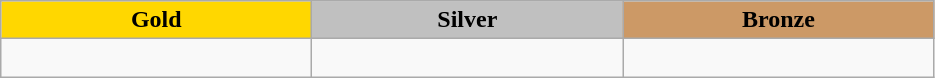<table class="wikitable" style="text-align:left">
<tr align="center">
<td width=200 bgcolor=gold><strong>Gold</strong></td>
<td width=200 bgcolor=silver><strong>Silver</strong></td>
<td width=200 bgcolor=CC9966><strong>Bronze</strong></td>
</tr>
<tr>
<td></td>
<td></td>
<td><br></td>
</tr>
</table>
